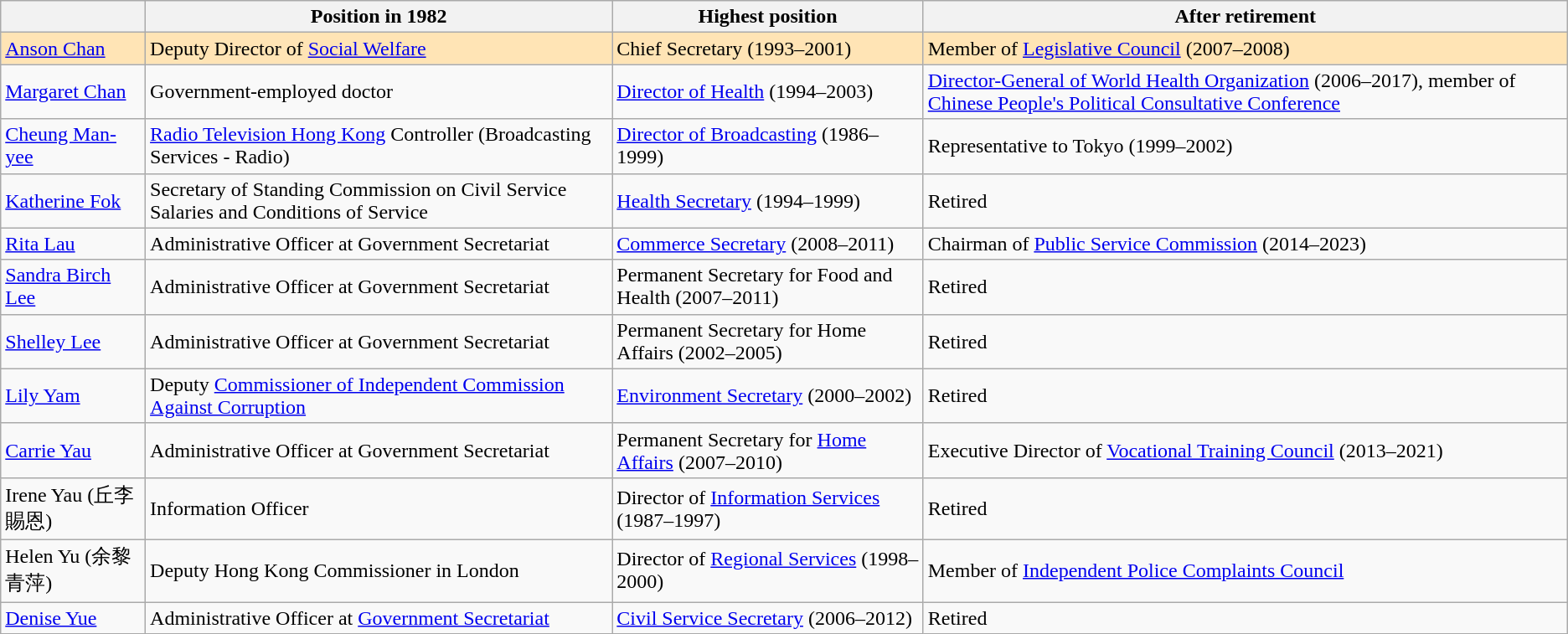<table class="wikitable">
<tr>
<th></th>
<th>Position in 1982</th>
<th>Highest position</th>
<th>After retirement</th>
</tr>
<tr style="background-color:Moccasin;">
<td><a href='#'>Anson Chan</a></td>
<td>Deputy Director of <a href='#'>Social Welfare</a></td>
<td>Chief Secretary (1993–2001)</td>
<td>Member of <a href='#'>Legislative Council</a> (2007–2008)</td>
</tr>
<tr>
<td><a href='#'>Margaret Chan</a></td>
<td>Government-employed doctor</td>
<td><a href='#'>Director of Health</a> (1994–2003)</td>
<td><a href='#'>Director-General of World Health Organization</a> (2006–2017), member of <a href='#'>Chinese People's Political Consultative Conference</a></td>
</tr>
<tr>
<td><a href='#'>Cheung Man-yee</a></td>
<td><a href='#'>Radio Television Hong Kong</a> Controller (Broadcasting Services - Radio)</td>
<td><a href='#'>Director of Broadcasting</a> (1986–1999)</td>
<td>Representative to Tokyo (1999–2002)</td>
</tr>
<tr>
<td><a href='#'>Katherine Fok</a></td>
<td>Secretary of Standing Commission on Civil Service Salaries and Conditions of Service</td>
<td><a href='#'>Health Secretary</a> (1994–1999)</td>
<td>Retired</td>
</tr>
<tr>
<td><a href='#'>Rita Lau</a></td>
<td>Administrative Officer at Government Secretariat</td>
<td><a href='#'>Commerce Secretary</a> (2008–2011)</td>
<td>Chairman of <a href='#'>Public Service Commission</a> (2014–2023)</td>
</tr>
<tr>
<td><a href='#'>Sandra Birch Lee</a></td>
<td>Administrative Officer at Government Secretariat</td>
<td>Permanent Secretary for Food and Health (2007–2011)</td>
<td>Retired</td>
</tr>
<tr>
<td><a href='#'>Shelley Lee</a></td>
<td>Administrative Officer at Government Secretariat</td>
<td>Permanent Secretary for Home Affairs (2002–2005)</td>
<td>Retired</td>
</tr>
<tr>
<td><a href='#'>Lily Yam</a></td>
<td>Deputy <a href='#'>Commissioner of Independent Commission Against Corruption</a></td>
<td><a href='#'>Environment Secretary</a> (2000–2002)</td>
<td>Retired</td>
</tr>
<tr>
<td><a href='#'>Carrie Yau</a></td>
<td>Administrative Officer at Government Secretariat</td>
<td>Permanent Secretary for <a href='#'>Home Affairs</a> (2007–2010)</td>
<td>Executive Director of <a href='#'>Vocational Training Council</a> (2013–2021)</td>
</tr>
<tr>
<td>Irene Yau (丘李賜恩)</td>
<td>Information Officer</td>
<td>Director of <a href='#'>Information Services</a> (1987–1997)</td>
<td>Retired</td>
</tr>
<tr>
<td>Helen Yu (余黎青萍)</td>
<td>Deputy Hong Kong Commissioner in London</td>
<td>Director of <a href='#'>Regional Services</a> (1998–2000)</td>
<td>Member of <a href='#'>Independent Police Complaints Council</a></td>
</tr>
<tr>
<td><a href='#'>Denise Yue</a></td>
<td>Administrative Officer at <a href='#'>Government Secretariat</a></td>
<td><a href='#'>Civil Service Secretary</a> (2006–2012)</td>
<td>Retired</td>
</tr>
</table>
